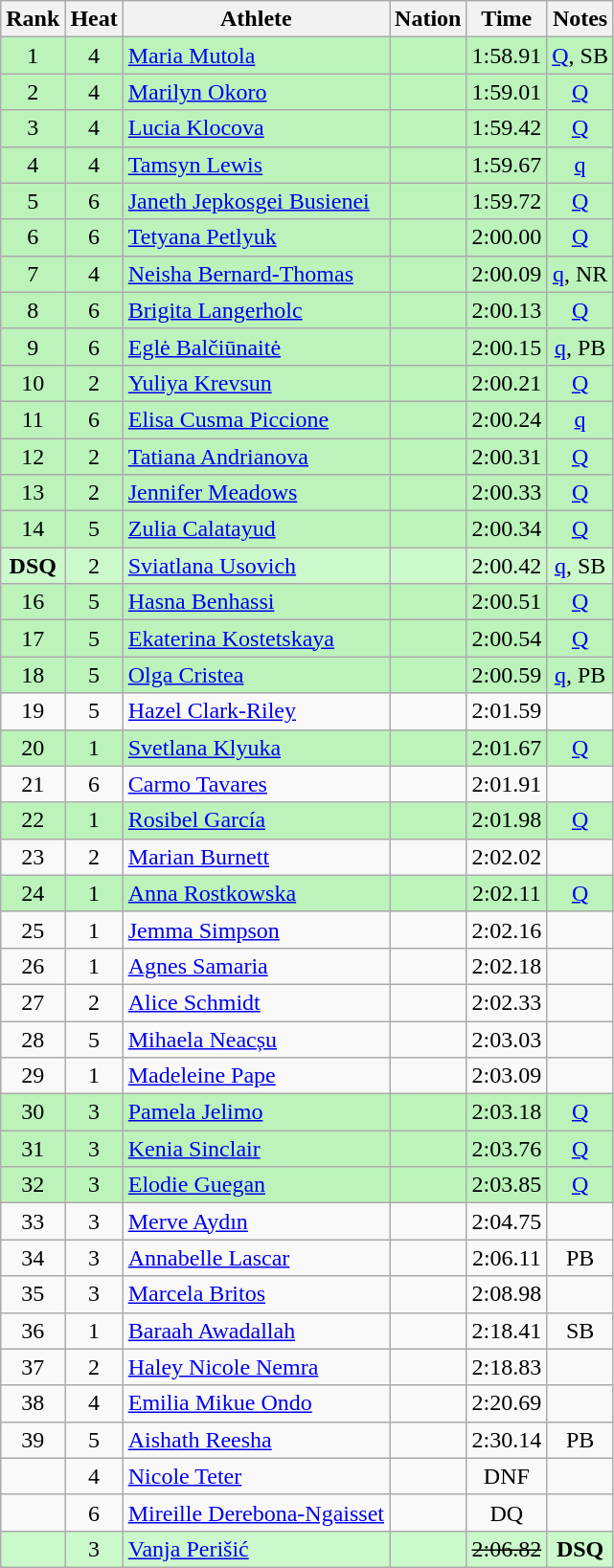<table class="wikitable sortable" style="text-align:center">
<tr>
<th>Rank</th>
<th>Heat</th>
<th>Athlete</th>
<th>Nation</th>
<th>Time</th>
<th>Notes</th>
</tr>
<tr bgcolor=bbf3bb>
<td>1</td>
<td>4</td>
<td align=left><a href='#'>Maria Mutola</a></td>
<td align=left></td>
<td>1:58.91</td>
<td><a href='#'>Q</a>, SB</td>
</tr>
<tr bgcolor=bbf3bb>
<td>2</td>
<td>4</td>
<td align=left><a href='#'>Marilyn Okoro</a></td>
<td align=left></td>
<td>1:59.01</td>
<td><a href='#'>Q</a></td>
</tr>
<tr bgcolor=bbf3bb>
<td>3</td>
<td>4</td>
<td align=left><a href='#'>Lucia Klocova</a></td>
<td align=left></td>
<td>1:59.42</td>
<td><a href='#'>Q</a></td>
</tr>
<tr bgcolor=bbf3bb>
<td>4</td>
<td>4</td>
<td align=left><a href='#'>Tamsyn Lewis</a></td>
<td align=left></td>
<td>1:59.67</td>
<td><a href='#'>q</a></td>
</tr>
<tr bgcolor=bbf3bb>
<td>5</td>
<td>6</td>
<td align=left><a href='#'>Janeth Jepkosgei Busienei</a></td>
<td align=left></td>
<td>1:59.72</td>
<td><a href='#'>Q</a></td>
</tr>
<tr bgcolor=bbf3bb>
<td>6</td>
<td>6</td>
<td align=left><a href='#'>Tetyana Petlyuk</a></td>
<td align=left></td>
<td>2:00.00</td>
<td><a href='#'>Q</a></td>
</tr>
<tr bgcolor=bbf3bb>
<td>7</td>
<td>4</td>
<td align=left><a href='#'>Neisha Bernard-Thomas</a></td>
<td align=left></td>
<td>2:00.09</td>
<td><a href='#'>q</a>, NR</td>
</tr>
<tr bgcolor=bbf3bb>
<td>8</td>
<td>6</td>
<td align=left><a href='#'>Brigita Langerholc</a></td>
<td align=left></td>
<td>2:00.13</td>
<td><a href='#'>Q</a></td>
</tr>
<tr bgcolor=bbf3bb>
<td>9</td>
<td>6</td>
<td align=left><a href='#'>Eglė Balčiūnaitė</a></td>
<td align=left></td>
<td>2:00.15</td>
<td><a href='#'>q</a>, PB</td>
</tr>
<tr bgcolor=bbf3bb>
<td>10</td>
<td>2</td>
<td align=left><a href='#'>Yuliya Krevsun</a></td>
<td align=left></td>
<td>2:00.21</td>
<td><a href='#'>Q</a></td>
</tr>
<tr bgcolor=bbf3bb>
<td>11</td>
<td>6</td>
<td align=left><a href='#'>Elisa Cusma Piccione</a></td>
<td align=left></td>
<td>2:00.24</td>
<td><a href='#'>q</a></td>
</tr>
<tr bgcolor=bbf3bb>
<td>12</td>
<td>2</td>
<td align=left><a href='#'>Tatiana Andrianova</a></td>
<td align=left></td>
<td>2:00.31</td>
<td><a href='#'>Q</a></td>
</tr>
<tr bgcolor=bbf3bb>
<td>13</td>
<td>2</td>
<td align=left><a href='#'>Jennifer Meadows</a></td>
<td align=left></td>
<td>2:00.33</td>
<td><a href='#'>Q</a></td>
</tr>
<tr bgcolor=bbf3bb>
<td>14</td>
<td>5</td>
<td align=left><a href='#'>Zulia Calatayud</a></td>
<td align=left></td>
<td>2:00.34</td>
<td><a href='#'>Q</a></td>
</tr>
<tr bgcolor=ccf9cc>
<td><strong>DSQ</strong></td>
<td>2</td>
<td align=left><a href='#'>Sviatlana Usovich</a></td>
<td align=left></td>
<td>2:00.42</td>
<td><a href='#'>q</a>, SB</td>
</tr>
<tr bgcolor=bbf3bb>
<td>16</td>
<td>5</td>
<td align=left><a href='#'>Hasna Benhassi</a></td>
<td align=left></td>
<td>2:00.51</td>
<td><a href='#'>Q</a></td>
</tr>
<tr bgcolor=bbf3bb>
<td>17</td>
<td>5</td>
<td align=left><a href='#'>Ekaterina Kostetskaya</a></td>
<td align=left></td>
<td>2:00.54</td>
<td><a href='#'>Q</a></td>
</tr>
<tr bgcolor=bbf3bb>
<td>18</td>
<td>5</td>
<td align=left><a href='#'>Olga Cristea</a></td>
<td align=left></td>
<td>2:00.59</td>
<td><a href='#'>q</a>, PB</td>
</tr>
<tr>
<td>19</td>
<td>5</td>
<td align=left><a href='#'>Hazel Clark-Riley</a></td>
<td align=left></td>
<td>2:01.59</td>
<td></td>
</tr>
<tr bgcolor=bbf3bb>
<td>20</td>
<td>1</td>
<td align=left><a href='#'>Svetlana Klyuka</a></td>
<td align=left></td>
<td>2:01.67</td>
<td><a href='#'>Q</a></td>
</tr>
<tr>
<td>21</td>
<td>6</td>
<td align=left><a href='#'>Carmo Tavares</a></td>
<td align=left></td>
<td>2:01.91</td>
<td></td>
</tr>
<tr bgcolor=bbf3bb>
<td>22</td>
<td>1</td>
<td align=left><a href='#'>Rosibel García</a></td>
<td align=left></td>
<td>2:01.98</td>
<td><a href='#'>Q</a></td>
</tr>
<tr>
<td>23</td>
<td>2</td>
<td align=left><a href='#'>Marian Burnett</a></td>
<td align=left></td>
<td>2:02.02</td>
<td></td>
</tr>
<tr bgcolor=bbf3bb>
<td>24</td>
<td>1</td>
<td align=left><a href='#'>Anna Rostkowska</a></td>
<td align=left></td>
<td>2:02.11</td>
<td><a href='#'>Q</a></td>
</tr>
<tr>
<td>25</td>
<td>1</td>
<td align=left><a href='#'>Jemma Simpson</a></td>
<td align=left></td>
<td>2:02.16</td>
<td></td>
</tr>
<tr>
<td>26</td>
<td>1</td>
<td align=left><a href='#'>Agnes Samaria</a></td>
<td align=left></td>
<td>2:02.18</td>
<td></td>
</tr>
<tr>
<td>27</td>
<td>2</td>
<td align=left><a href='#'>Alice Schmidt</a></td>
<td align=left></td>
<td>2:02.33</td>
<td></td>
</tr>
<tr>
<td>28</td>
<td>5</td>
<td align=left><a href='#'>Mihaela Neacșu</a></td>
<td align=left></td>
<td>2:03.03</td>
<td></td>
</tr>
<tr>
<td>29</td>
<td>1</td>
<td align=left><a href='#'>Madeleine Pape</a></td>
<td align=left></td>
<td>2:03.09</td>
<td></td>
</tr>
<tr bgcolor=bbf3bb>
<td>30</td>
<td>3</td>
<td align=left><a href='#'>Pamela Jelimo</a></td>
<td align=left></td>
<td>2:03.18</td>
<td><a href='#'>Q</a></td>
</tr>
<tr bgcolor=bbf3bb>
<td>31</td>
<td>3</td>
<td align=left><a href='#'>Kenia Sinclair</a></td>
<td align=left></td>
<td>2:03.76</td>
<td><a href='#'>Q</a></td>
</tr>
<tr bgcolor=bbf3bb>
<td>32</td>
<td>3</td>
<td align=left><a href='#'>Elodie Guegan</a></td>
<td align=left></td>
<td>2:03.85</td>
<td><a href='#'>Q</a></td>
</tr>
<tr>
<td>33</td>
<td>3</td>
<td align=left><a href='#'>Merve Aydın</a></td>
<td align=left></td>
<td>2:04.75</td>
<td></td>
</tr>
<tr>
<td>34</td>
<td>3</td>
<td align=left><a href='#'>Annabelle Lascar</a></td>
<td align=left></td>
<td>2:06.11</td>
<td>PB</td>
</tr>
<tr>
<td>35</td>
<td>3</td>
<td align=left><a href='#'>Marcela Britos</a></td>
<td align=left></td>
<td>2:08.98</td>
<td></td>
</tr>
<tr>
<td>36</td>
<td>1</td>
<td align=left><a href='#'>Baraah Awadallah</a></td>
<td align=left></td>
<td>2:18.41</td>
<td>SB</td>
</tr>
<tr>
<td>37</td>
<td>2</td>
<td align=left><a href='#'>Haley Nicole Nemra</a></td>
<td align=left></td>
<td>2:18.83</td>
<td></td>
</tr>
<tr>
<td>38</td>
<td>4</td>
<td align=left><a href='#'>Emilia Mikue Ondo</a></td>
<td align=left></td>
<td>2:20.69</td>
<td></td>
</tr>
<tr>
<td>39</td>
<td>5</td>
<td align=left><a href='#'>Aishath Reesha</a></td>
<td align=left></td>
<td>2:30.14</td>
<td>PB</td>
</tr>
<tr>
<td></td>
<td>4</td>
<td align=left><a href='#'>Nicole Teter</a></td>
<td align=left></td>
<td>DNF</td>
<td></td>
</tr>
<tr>
<td></td>
<td>6</td>
<td align=left><a href='#'>Mireille Derebona-Ngaisset</a></td>
<td align=left></td>
<td>DQ</td>
<td></td>
</tr>
<tr bgcolor=ccf9cc>
<td></td>
<td>3</td>
<td align=left><a href='#'>Vanja Perišić</a></td>
<td align=left></td>
<td><s>2:06.82</s></td>
<td><strong>DSQ</strong></td>
</tr>
</table>
